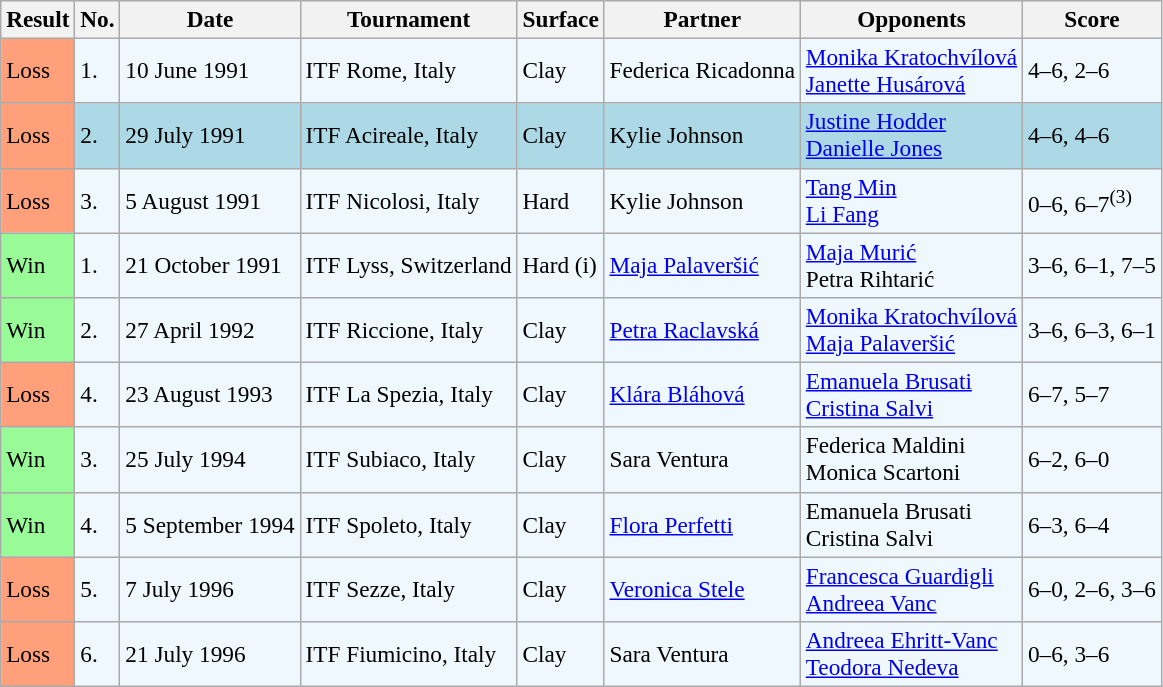<table class="sortable wikitable" style=font-size:97%>
<tr>
<th>Result</th>
<th>No.</th>
<th>Date</th>
<th>Tournament</th>
<th>Surface</th>
<th>Partner</th>
<th>Opponents</th>
<th>Score</th>
</tr>
<tr style="background:#f0f8ff;">
<td style="background:#ffa07a;">Loss</td>
<td>1.</td>
<td>10 June 1991</td>
<td>ITF Rome, Italy</td>
<td>Clay</td>
<td> Federica Ricadonna</td>
<td> <a href='#'>Monika Kratochvílová</a> <br>  <a href='#'>Janette Husárová</a></td>
<td>4–6, 2–6</td>
</tr>
<tr bgcolor="lightblue">
<td style="background:#ffa07a;">Loss</td>
<td>2.</td>
<td>29 July 1991</td>
<td>ITF Acireale, Italy</td>
<td>Clay</td>
<td> Kylie Johnson</td>
<td> <a href='#'>Justine Hodder</a> <br>  <a href='#'>Danielle Jones</a></td>
<td>4–6, 4–6</td>
</tr>
<tr style="background:#f0f8ff;">
<td style="background:#ffa07a;">Loss</td>
<td>3.</td>
<td>5 August 1991</td>
<td>ITF Nicolosi, Italy</td>
<td>Hard</td>
<td> Kylie Johnson</td>
<td> <a href='#'>Tang Min</a> <br>  <a href='#'>Li Fang</a></td>
<td>0–6, 6–7<sup>(3)</sup></td>
</tr>
<tr style="background:#f0f8ff;">
<td style="background:#98fb98;">Win</td>
<td>1.</td>
<td>21 October 1991</td>
<td>ITF Lyss, Switzerland</td>
<td>Hard (i)</td>
<td> <a href='#'>Maja Palaveršić</a></td>
<td> <a href='#'>Maja Murić</a> <br>  Petra Rihtarić</td>
<td>3–6, 6–1, 7–5</td>
</tr>
<tr style="background:#f0f8ff;">
<td style="background:#98fb98;">Win</td>
<td>2.</td>
<td>27 April 1992</td>
<td>ITF Riccione, Italy</td>
<td>Clay</td>
<td> <a href='#'>Petra Raclavská</a></td>
<td> <a href='#'>Monika Kratochvílová</a> <br>  <a href='#'>Maja Palaveršić</a></td>
<td>3–6, 6–3, 6–1</td>
</tr>
<tr style="background:#f0f8ff;">
<td style="background:#ffa07a;">Loss</td>
<td>4.</td>
<td>23 August 1993</td>
<td>ITF La Spezia, Italy</td>
<td>Clay</td>
<td> <a href='#'>Klára Bláhová</a></td>
<td> <a href='#'>Emanuela Brusati</a> <br>  <a href='#'>Cristina Salvi</a></td>
<td>6–7, 5–7</td>
</tr>
<tr style="background:#f0f8ff;">
<td style="background:#98fb98;">Win</td>
<td>3.</td>
<td>25 July 1994</td>
<td>ITF Subiaco, Italy</td>
<td>Clay</td>
<td> Sara Ventura</td>
<td> Federica Maldini <br>  Monica Scartoni</td>
<td>6–2, 6–0</td>
</tr>
<tr style="background:#f0f8ff;">
<td style="background:#98fb98;">Win</td>
<td>4.</td>
<td>5 September 1994</td>
<td>ITF Spoleto, Italy</td>
<td>Clay</td>
<td> <a href='#'>Flora Perfetti</a></td>
<td> Emanuela Brusati <br>  Cristina Salvi</td>
<td>6–3, 6–4</td>
</tr>
<tr style="background:#f0f8ff;">
<td style="background:#ffa07a;">Loss</td>
<td>5.</td>
<td>7 July 1996</td>
<td>ITF Sezze, Italy</td>
<td>Clay</td>
<td> <a href='#'>Veronica Stele</a></td>
<td> <a href='#'>Francesca Guardigli</a> <br>  <a href='#'>Andreea Vanc</a></td>
<td>6–0, 2–6, 3–6</td>
</tr>
<tr style="background:#f0f8ff;">
<td style="background:#ffa07a;">Loss</td>
<td>6.</td>
<td>21 July 1996</td>
<td>ITF Fiumicino, Italy</td>
<td>Clay</td>
<td> Sara Ventura</td>
<td> <a href='#'>Andreea Ehritt-Vanc</a> <br>  <a href='#'>Teodora Nedeva</a></td>
<td>0–6, 3–6</td>
</tr>
</table>
